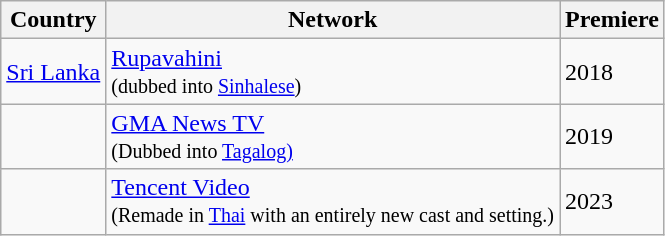<table class="wikitable">
<tr>
<th>Country</th>
<th>Network</th>
<th>Premiere</th>
</tr>
<tr>
<td> <a href='#'>Sri Lanka</a></td>
<td><a href='#'>Rupavahini</a><br><small>(dubbed into <a href='#'>Sinhalese</a>)</small></td>
<td>2018</td>
</tr>
<tr>
<td></td>
<td><a href='#'>GMA News TV</a><br><small>(Dubbed into <a href='#'>Tagalog)</a></small></td>
<td>2019</td>
</tr>
<tr>
<td></td>
<td><a href='#'>Tencent Video</a><br><small>(Remade in <a href='#'>Thai</a> with an entirely new cast and setting.)</small></td>
<td>2023</td>
</tr>
</table>
